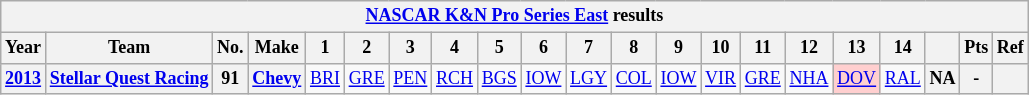<table class="wikitable" style="text-align:center; font-size:75%">
<tr>
<th colspan=45><a href='#'>NASCAR K&N Pro Series East</a> results</th>
</tr>
<tr>
<th>Year</th>
<th>Team</th>
<th>No.</th>
<th>Make</th>
<th>1</th>
<th>2</th>
<th>3</th>
<th>4</th>
<th>5</th>
<th>6</th>
<th>7</th>
<th>8</th>
<th>9</th>
<th>10</th>
<th>11</th>
<th>12</th>
<th>13</th>
<th>14</th>
<th></th>
<th>Pts</th>
<th>Ref</th>
</tr>
<tr>
<th><a href='#'>2013</a></th>
<th><a href='#'>Stellar Quest Racing</a></th>
<th>91</th>
<th><a href='#'>Chevy</a></th>
<td><a href='#'>BRI</a></td>
<td><a href='#'>GRE</a></td>
<td><a href='#'>PEN</a></td>
<td><a href='#'>RCH</a></td>
<td><a href='#'>BGS</a></td>
<td><a href='#'>IOW</a></td>
<td><a href='#'>LGY</a></td>
<td><a href='#'>COL</a></td>
<td><a href='#'>IOW</a></td>
<td><a href='#'>VIR</a></td>
<td><a href='#'>GRE</a></td>
<td><a href='#'>NHA</a></td>
<td style="background:#FFCFCF;"><a href='#'>DOV</a><br></td>
<td><a href='#'>RAL</a></td>
<th>NA</th>
<th>-</th>
<th></th>
</tr>
</table>
